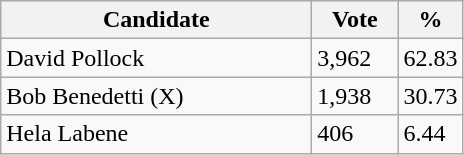<table class="wikitable">
<tr>
<th bgcolor="#DDDDFF" width="200px">Candidate</th>
<th bgcolor="#DDDDFF" width="50px">Vote</th>
<th bgcolor="#DDDDFF" width="30px">%</th>
</tr>
<tr>
<td>David Pollock</td>
<td>3,962</td>
<td>62.83</td>
</tr>
<tr>
<td>Bob Benedetti (X)</td>
<td>1,938</td>
<td>30.73</td>
</tr>
<tr>
<td>Hela Labene</td>
<td>406</td>
<td>6.44</td>
</tr>
</table>
